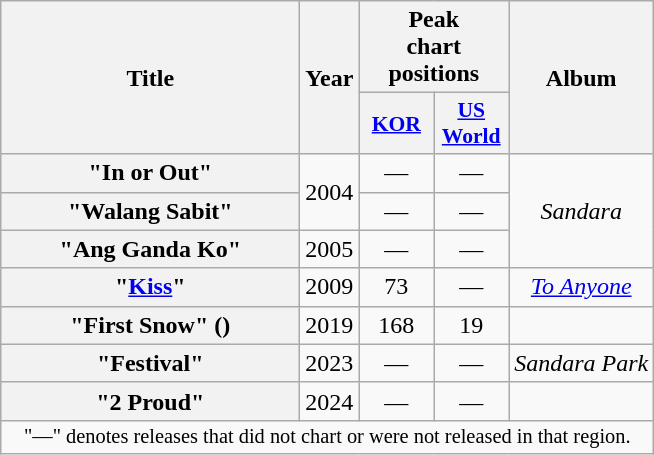<table class="wikitable plainrowheaders" style="text-align:center">
<tr>
<th scope="col" rowspan="2" style="width:12em">Title</th>
<th scope="col" rowspan="2">Year</th>
<th scope="col" colspan="2">Peak<br>chart<br>positions</th>
<th scope="col" rowspan="2">Album</th>
</tr>
<tr>
<th scope="col" style="width:3em;font-size:90%"><a href='#'>KOR</a><br></th>
<th scope="col" style="width:3em;font-size:90%"><a href='#'>US World</a><br></th>
</tr>
<tr>
<th scope="row">"In or Out"</th>
<td rowspan="2">2004</td>
<td>—</td>
<td>—</td>
<td rowspan="3"><em>Sandara</em></td>
</tr>
<tr>
<th scope="row">"Walang Sabit"</th>
<td>—</td>
<td>—</td>
</tr>
<tr>
<th scope="row">"Ang Ganda Ko"</th>
<td>2005</td>
<td>—</td>
<td>—</td>
</tr>
<tr>
<th scope="row">"<a href='#'>Kiss</a>"<br></th>
<td>2009</td>
<td>73</td>
<td>—</td>
<td><em><a href='#'>To Anyone</a></em></td>
</tr>
<tr>
<th scope="row">"First Snow" ()<br></th>
<td>2019</td>
<td>168</td>
<td>19</td>
<td></td>
</tr>
<tr>
<th scope="row">"Festival"</th>
<td>2023</td>
<td>—</td>
<td>—</td>
<td><em>Sandara Park</em></td>
</tr>
<tr>
<th scope="row">"2 Proud"<br></th>
<td>2024</td>
<td>—</td>
<td>—</td>
<td></td>
</tr>
<tr>
<td colspan="5" style="font-size:85%; text-align:center">"—" denotes releases that did not chart or were not released in that region.</td>
</tr>
</table>
